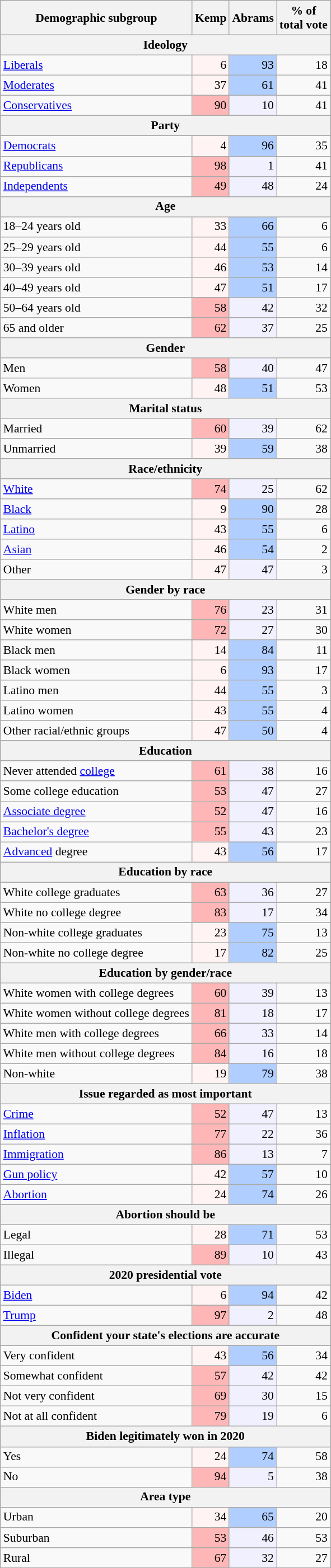<table class="wikitable sortable" style="font-size:90%; line-height:1.2">
<tr>
<th>Demographic subgroup</th>
<th>Kemp</th>
<th>Abrams</th>
<th>% of<br>total vote</th>
</tr>
<tr>
<th colspan="4">Ideology</th>
</tr>
<tr>
<td><a href='#'>Liberals</a></td>
<td style="text-align:right; background:#fff3f3;">6</td>
<td style="text-align:right; background:#b0ceff;">93</td>
<td style="text-align:right;">18</td>
</tr>
<tr>
<td><a href='#'>Moderates</a></td>
<td style="text-align:right; background:#fff3f3;">37</td>
<td style="text-align:right; background:#b0ceff;">61</td>
<td style="text-align:right;">41</td>
</tr>
<tr>
<td><a href='#'>Conservatives</a></td>
<td style="text-align:right; background:#ffb6b6;">90</td>
<td style="text-align:right; background:#f0f0ff;">10</td>
<td style="text-align:right;">41</td>
</tr>
<tr>
<th colspan="4">Party</th>
</tr>
<tr>
<td><a href='#'>Democrats</a></td>
<td style="text-align:right; background:#fff3f3;">4</td>
<td style="text-align:right; background:#b0ceff;">96</td>
<td style="text-align:right;">35</td>
</tr>
<tr>
<td><a href='#'>Republicans</a></td>
<td style="text-align:right; background:#ffb6b6;">98</td>
<td style="text-align:right; background:#f0f0ff;">1</td>
<td style="text-align:right;">41</td>
</tr>
<tr>
<td><a href='#'>Independents</a></td>
<td style="text-align:right; background:#ffb6b6;">49</td>
<td style="text-align:right; background:#f0f0ff;">48</td>
<td style="text-align:right;">24</td>
</tr>
<tr>
<th colspan="4">Age</th>
</tr>
<tr>
<td>18–24 years old</td>
<td style="text-align:right; background:#fff3f3;">33</td>
<td style="text-align:right; background:#b0ceff;">66</td>
<td style="text-align:right;">6</td>
</tr>
<tr>
<td>25–29 years old</td>
<td style="text-align:right; background:#fff3f3;">44</td>
<td style="text-align:right; background:#b0ceff;">55</td>
<td style="text-align:right;">6</td>
</tr>
<tr>
<td>30–39 years old</td>
<td style="text-align:right; background:#fff3f3;">46</td>
<td style="text-align:right; background:#b0ceff;">53</td>
<td style="text-align:right;">14</td>
</tr>
<tr>
<td>40–49 years old</td>
<td style="text-align:right; background:#fff3f3;">47</td>
<td style="text-align:right; background:#b0ceff;">51</td>
<td style="text-align:right;">17</td>
</tr>
<tr>
<td>50–64 years old</td>
<td style="text-align:right; background:#ffb6b6;">58</td>
<td style="text-align:right; background:#f0f0ff;">42</td>
<td style="text-align:right;">32</td>
</tr>
<tr>
<td>65 and older</td>
<td style="text-align:right; background:#ffb6b6;">62</td>
<td style="text-align:right; background:#f0f0ff;">37</td>
<td style="text-align:right;">25</td>
</tr>
<tr>
<th colspan="4">Gender</th>
</tr>
<tr>
<td>Men</td>
<td style="text-align:right; background:#ffb6b6;">58</td>
<td style="text-align:right; background:#f0f0ff;">40</td>
<td style="text-align:right;">47</td>
</tr>
<tr>
<td>Women</td>
<td style="text-align:right; background:#fff3f3;">48</td>
<td style="text-align:right; background:#b0ceff;">51</td>
<td style="text-align:right;">53</td>
</tr>
<tr>
<th colspan="4">Marital status</th>
</tr>
<tr>
<td>Married</td>
<td style="text-align:right; background:#ffb6b6;">60</td>
<td style="text-align:right; background:#f0f0ff;">39</td>
<td style="text-align:right;">62</td>
</tr>
<tr>
<td>Unmarried</td>
<td style="text-align:right; background:#fff3f3;">39</td>
<td style="text-align:right; background:#b0ceff;">59</td>
<td style="text-align:right;">38</td>
</tr>
<tr>
<th colspan="4">Race/ethnicity</th>
</tr>
<tr>
<td><a href='#'>White</a></td>
<td style="text-align:right; background:#ffb6b6;">74</td>
<td style="text-align:right; background:#f0f0ff;">25</td>
<td style="text-align:right;">62</td>
</tr>
<tr>
<td><a href='#'>Black</a></td>
<td style="text-align:right; background:#fff3f3;">9</td>
<td style="text-align:right; background:#b0ceff;">90</td>
<td style="text-align:right;">28</td>
</tr>
<tr>
<td><a href='#'>Latino</a></td>
<td style="text-align:right; background:#fff3f3;">43</td>
<td style="text-align:right; background:#b0ceff;">55</td>
<td style="text-align:right;">6</td>
</tr>
<tr>
<td><a href='#'>Asian</a></td>
<td style="text-align:right; background:#fff3f3;">46</td>
<td style="text-align:right; background:#b0ceff;">54</td>
<td style="text-align:right;">2</td>
</tr>
<tr>
<td>Other</td>
<td style="text-align:right; background:#fff3f3;">47</td>
<td style="text-align:right; background:#f0f0ff;">47</td>
<td style="text-align:right;">3</td>
</tr>
<tr>
<th colspan="4">Gender by race</th>
</tr>
<tr>
<td>White men</td>
<td style="text-align:right; background:#ffb6b6;">76</td>
<td style="text-align:right; background:#f0f0ff;">23</td>
<td style="text-align:right;">31</td>
</tr>
<tr>
<td>White women</td>
<td style="text-align:right; background:#ffb6b6;">72</td>
<td style="text-align:right; background:#f0f0ff;">27</td>
<td style="text-align:right;">30</td>
</tr>
<tr>
<td>Black men</td>
<td style="text-align:right; background:#fff3f3;">14</td>
<td style="text-align:right; background:#b0ceff;">84</td>
<td style="text-align:right;">11</td>
</tr>
<tr>
<td>Black women</td>
<td style="text-align:right; background:#fff3f3;">6</td>
<td style="text-align:right; background:#b0ceff;">93</td>
<td style="text-align:right;">17</td>
</tr>
<tr>
<td>Latino men</td>
<td style="text-align:right; background:#fff3f3;">44</td>
<td style="text-align:right; background:#b0ceff;">55</td>
<td style="text-align:right;">3</td>
</tr>
<tr>
<td>Latino women</td>
<td style="text-align:right; background:#fff3f3;">43</td>
<td style="text-align:right; background:#b0ceff;">55</td>
<td style="text-align:right;">4</td>
</tr>
<tr>
<td>Other racial/ethnic groups</td>
<td style="text-align:right; background:#fff3f3;">47</td>
<td style="text-align:right; background:#b0ceff;">50</td>
<td style="text-align:right;">4</td>
</tr>
<tr>
<th colspan="4">Education</th>
</tr>
<tr>
<td>Never attended <a href='#'>college</a></td>
<td style="text-align:right; background:#ffb6b6;">61</td>
<td style="text-align:right; background:#f0f0ff;">38</td>
<td style="text-align:right;">16</td>
</tr>
<tr>
<td>Some college education</td>
<td style="text-align:right; background:#ffb6b6;">53</td>
<td style="text-align:right; background:#f0f0ff;">47</td>
<td style="text-align:right;">27</td>
</tr>
<tr>
<td><a href='#'>Associate degree</a></td>
<td style="text-align:right; background:#ffb6b6">52</td>
<td style="text-align:right; background:#f0f0ff;">47</td>
<td style="text-align:right;">16</td>
</tr>
<tr>
<td><a href='#'>Bachelor's degree</a></td>
<td style="text-align:right; background:#ffb6b6;">55</td>
<td style="text-align:right; background:#f0f0ff;">43</td>
<td style="text-align:right;">23</td>
</tr>
<tr>
<td><a href='#'>Advanced</a> degree</td>
<td style="text-align:right; background:#fff3f3;">43</td>
<td style="text-align:right; background:#b0ceff;">56</td>
<td style="text-align:right;">17</td>
</tr>
<tr>
<th colspan="4">Education by race</th>
</tr>
<tr>
<td>White college graduates</td>
<td style="text-align:right; background:#ffb6b6;">63</td>
<td style="text-align:right; background:#f0f0ff;">36</td>
<td style="text-align:right;">27</td>
</tr>
<tr>
<td>White no college degree</td>
<td style="text-align:right; background:#ffb6b6;">83</td>
<td style="text-align:right; background:#f0f0ff;">17</td>
<td style="text-align:right;">34</td>
</tr>
<tr>
<td>Non-white college graduates</td>
<td style="text-align:right; background:#fff3f3;">23</td>
<td style="text-align:right; background:#b0ceff;">75</td>
<td style="text-align:right;">13</td>
</tr>
<tr>
<td>Non-white no college degree</td>
<td style="text-align:right; background:#fff3f3;">17</td>
<td style="text-align:right; background:#b0ceff;">82</td>
<td style="text-align:right;">25</td>
</tr>
<tr>
<th colspan="4">Education by gender/race</th>
</tr>
<tr>
<td>White women with college degrees</td>
<td style="text-align:right; background:#ffb6b6;">60</td>
<td style="text-align:right; background:#f0f0ff;">39</td>
<td style="text-align:right;">13</td>
</tr>
<tr>
<td>White women without college degrees</td>
<td style="text-align:right; background:#ffb6b6;">81</td>
<td style="text-align:right; background:#f0f0ff;">18</td>
<td style="text-align:right;">17</td>
</tr>
<tr>
<td>White men with college degrees</td>
<td style="text-align:right; background:#ffb6b6;">66</td>
<td style="text-align:right; background:#f0f0ff;">33</td>
<td style="text-align:right;">14</td>
</tr>
<tr>
<td>White men without college degrees</td>
<td style="text-align:right; background:#ffb6b6;">84</td>
<td style="text-align:right; background:#f0f0ff;">16</td>
<td style="text-align:right;">18</td>
</tr>
<tr>
<td>Non-white</td>
<td style="text-align:right; background:#fff3f3;">19</td>
<td style="text-align:right; background:#b0ceff;">79</td>
<td style="text-align:right;">38</td>
</tr>
<tr>
<th colspan="4">Issue regarded as most important</th>
</tr>
<tr>
<td><a href='#'>Crime</a></td>
<td style="text-align:right; background:#ffb6b6;">52</td>
<td style="text-align:right; background:#f0f0ff;">47</td>
<td style="text-align:right;">13</td>
</tr>
<tr>
<td><a href='#'>Inflation</a></td>
<td style="text-align:right; background:#ffb6b6;">77</td>
<td style="text-align:right; background:#f0f0ff;">22</td>
<td style="text-align:right;">36</td>
</tr>
<tr>
<td><a href='#'>Immigration</a></td>
<td style="text-align:right; background:#ffb6b6;">86</td>
<td style="text-align:right; background:#f0f0ff;">13</td>
<td style="text-align:right;">7</td>
</tr>
<tr>
<td><a href='#'>Gun policy</a></td>
<td style="text-align:right; background:#fff3f3;">42</td>
<td style="text-align:right; background:#b0ceff;">57</td>
<td style="text-align:right;">10</td>
</tr>
<tr>
<td><a href='#'>Abortion</a></td>
<td style="text-align:right; background:#fff3f3;">24</td>
<td style="text-align:right; background:#b0ceff;">74</td>
<td style="text-align:right;">26</td>
</tr>
<tr>
<th colspan="4">Abortion should be</th>
</tr>
<tr>
<td>Legal</td>
<td style="text-align:right; background:#fff3f3;">28</td>
<td style="text-align:right; background:#b0ceff;">71</td>
<td style="text-align:right;">53</td>
</tr>
<tr>
<td>Illegal</td>
<td style="text-align:right; background:#ffb6b6;">89</td>
<td style="text-align:right; background:#f0f0ff;">10</td>
<td style="text-align:right;">43</td>
</tr>
<tr>
<th colspan="4">2020 presidential vote</th>
</tr>
<tr>
<td><a href='#'>Biden</a></td>
<td style="text-align:right; background:#fff3f3;">6</td>
<td style="text-align:right; background:#b0ceff;">94</td>
<td style="text-align:right;">42</td>
</tr>
<tr>
<td><a href='#'>Trump</a></td>
<td style="text-align:right; background:#ffb6b6;">97</td>
<td style="text-align:right; background:#f0f0ff;">2</td>
<td style="text-align:right;">48</td>
</tr>
<tr>
<th colspan="4">Confident your state's elections are accurate</th>
</tr>
<tr>
<td>Very confident</td>
<td style="text-align:right; background:#fff3f3;">43</td>
<td style="text-align:right; background:#b0ceff;">56</td>
<td style="text-align:right;">34</td>
</tr>
<tr>
<td>Somewhat confident</td>
<td style="text-align:right; background:#ffb6b6;">57</td>
<td style="text-align:right; background:#f0f0ff;">42</td>
<td style="text-align:right;">42</td>
</tr>
<tr>
<td>Not very confident</td>
<td style="text-align:right; background:#ffb6b6;">69</td>
<td style="text-align:right; background:#f0f0ff;">30</td>
<td style="text-align:right;">15</td>
</tr>
<tr>
<td>Not at all confident</td>
<td style="text-align:right; background:#ffb6b6;">79</td>
<td style="text-align:right; background:#f0f0ff;">19</td>
<td style="text-align:right;">6</td>
</tr>
<tr>
<th colspan="4">Biden legitimately won in 2020</th>
</tr>
<tr>
<td>Yes</td>
<td style="text-align:right; background:#fff3f3;">24</td>
<td style="text-align:right; background:#b0ceff;">74</td>
<td style="text-align:right;">58</td>
</tr>
<tr>
<td>No</td>
<td style="text-align:right; background:#ffb6b6;">94</td>
<td style="text-align:right; background:#f0f0ff;">5</td>
<td style="text-align:right;">38</td>
</tr>
<tr>
<th colspan="4">Area type</th>
</tr>
<tr>
<td>Urban</td>
<td style="text-align:right; background:#fff3f3;">34</td>
<td style="text-align:right; background:#b0ceff;">65</td>
<td style="text-align:right;">20</td>
</tr>
<tr>
<td>Suburban</td>
<td style="text-align:right; background:#ffb6b6;">53</td>
<td style="text-align:right; background:#f0f0ff;">46</td>
<td style="text-align:right;">53</td>
</tr>
<tr>
<td>Rural</td>
<td style="text-align:right; background:#ffb6b6;">67</td>
<td style="text-align:right; background:#f0f0ff;">32</td>
<td style="text-align:right;">27</td>
</tr>
</table>
